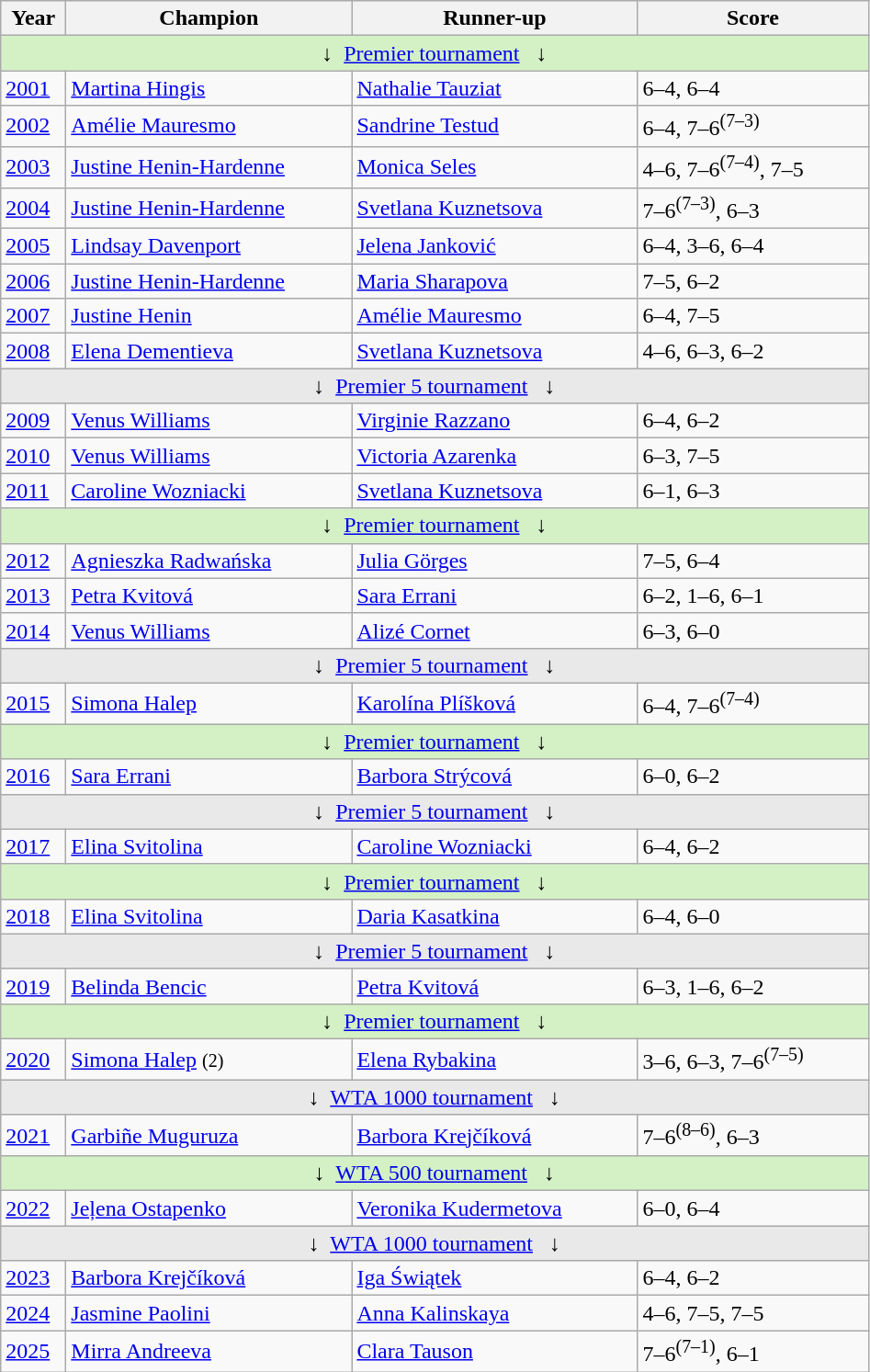<table class="wikitable nowrap">
<tr>
<th style="width:40px">Year</th>
<th style="width:200px">Champion</th>
<th style="width:200px">Runner-up</th>
<th style="width:160px" class="unsortable">Score</th>
</tr>
<tr>
<td colspan=8 style=background:#D4F1C5 align=center>↓  <a href='#'>Premier tournament</a>   ↓</td>
</tr>
<tr>
<td><a href='#'>2001</a></td>
<td> <a href='#'>Martina Hingis</a></td>
<td> <a href='#'>Nathalie Tauziat</a></td>
<td>6–4, 6–4</td>
</tr>
<tr>
<td><a href='#'>2002</a></td>
<td> <a href='#'>Amélie Mauresmo</a></td>
<td> <a href='#'>Sandrine Testud</a></td>
<td>6–4, 7–6<sup>(7–3)</sup></td>
</tr>
<tr>
<td><a href='#'>2003</a></td>
<td> <a href='#'>Justine Henin-Hardenne</a></td>
<td> <a href='#'>Monica Seles</a></td>
<td>4–6, 7–6<sup>(7–4)</sup>, 7–5</td>
</tr>
<tr>
<td><a href='#'>2004</a></td>
<td> <a href='#'>Justine Henin-Hardenne</a> </td>
<td> <a href='#'>Svetlana Kuznetsova</a></td>
<td>7–6<sup>(7–3)</sup>, 6–3</td>
</tr>
<tr>
<td><a href='#'>2005</a></td>
<td> <a href='#'>Lindsay Davenport</a></td>
<td> <a href='#'>Jelena Janković</a></td>
<td>6–4, 3–6, 6–4</td>
</tr>
<tr>
<td><a href='#'>2006</a></td>
<td> <a href='#'>Justine Henin-Hardenne</a> </td>
<td> <a href='#'>Maria Sharapova</a></td>
<td>7–5, 6–2</td>
</tr>
<tr>
<td><a href='#'>2007</a></td>
<td> <a href='#'>Justine Henin</a> </td>
<td> <a href='#'>Amélie Mauresmo</a></td>
<td>6–4, 7–5</td>
</tr>
<tr>
<td><a href='#'>2008</a></td>
<td> <a href='#'>Elena Dementieva</a></td>
<td> <a href='#'>Svetlana Kuznetsova</a></td>
<td>4–6, 6–3, 6–2</td>
</tr>
<tr>
<td colspan=8 style=background:#E9E9E9 align=center>↓  <a href='#'>Premier 5 tournament</a>   ↓</td>
</tr>
<tr>
<td><a href='#'>2009</a></td>
<td> <a href='#'>Venus Williams</a></td>
<td> <a href='#'>Virginie Razzano</a></td>
<td>6–4, 6–2</td>
</tr>
<tr>
<td><a href='#'>2010</a></td>
<td> <a href='#'>Venus Williams</a> </td>
<td> <a href='#'>Victoria Azarenka</a></td>
<td>6–3, 7–5</td>
</tr>
<tr>
<td><a href='#'>2011</a></td>
<td> <a href='#'>Caroline Wozniacki</a></td>
<td> <a href='#'>Svetlana Kuznetsova</a></td>
<td>6–1, 6–3</td>
</tr>
<tr>
<td colspan=8 style=background:#D4F1C5 align=center>↓  <a href='#'>Premier tournament</a>   ↓</td>
</tr>
<tr>
<td><a href='#'>2012</a></td>
<td> <a href='#'>Agnieszka Radwańska</a></td>
<td> <a href='#'>Julia Görges</a></td>
<td>7–5, 6–4</td>
</tr>
<tr>
<td><a href='#'>2013</a></td>
<td> <a href='#'>Petra Kvitová</a></td>
<td> <a href='#'>Sara Errani</a></td>
<td>6–2, 1–6, 6–1</td>
</tr>
<tr>
<td><a href='#'>2014</a></td>
<td> <a href='#'>Venus Williams</a> </td>
<td> <a href='#'>Alizé Cornet</a></td>
<td>6–3, 6–0</td>
</tr>
<tr>
<td colspan=8 style=background:#E9E9E9 align=center>↓  <a href='#'>Premier 5 tournament</a>   ↓</td>
</tr>
<tr>
<td><a href='#'>2015</a></td>
<td> <a href='#'>Simona Halep</a></td>
<td> <a href='#'>Karolína Plíšková</a></td>
<td>6–4, 7–6<sup>(7–4)</sup></td>
</tr>
<tr>
<td colspan=8 style=background:#D4F1C5 align=center>↓  <a href='#'>Premier tournament</a>   ↓</td>
</tr>
<tr>
<td><a href='#'>2016</a></td>
<td> <a href='#'>Sara Errani</a></td>
<td> <a href='#'>Barbora Strýcová</a></td>
<td>6–0, 6–2</td>
</tr>
<tr>
<td colspan=8 style=background:#E9E9E9 align=center>↓  <a href='#'>Premier 5 tournament</a>   ↓</td>
</tr>
<tr>
<td><a href='#'>2017</a></td>
<td> <a href='#'>Elina Svitolina</a></td>
<td> <a href='#'>Caroline Wozniacki</a></td>
<td>6–4, 6–2</td>
</tr>
<tr>
<td colspan=8 style=background:#D4F1C5 align=center>↓  <a href='#'>Premier tournament</a>   ↓</td>
</tr>
<tr>
<td><a href='#'>2018</a></td>
<td> <a href='#'>Elina Svitolina</a> </td>
<td> <a href='#'>Daria Kasatkina</a></td>
<td>6–4, 6–0</td>
</tr>
<tr>
<td colspan=8 style=background:#E9E9E9 align=center>↓  <a href='#'>Premier 5 tournament</a>   ↓</td>
</tr>
<tr>
<td><a href='#'>2019</a></td>
<td> <a href='#'>Belinda Bencic</a></td>
<td> <a href='#'>Petra Kvitová</a></td>
<td>6–3, 1–6, 6–2</td>
</tr>
<tr>
<td colspan=8 style=background:#D4F1C5 align=center>↓  <a href='#'>Premier tournament</a>   ↓</td>
</tr>
<tr>
<td><a href='#'>2020</a></td>
<td> <a href='#'>Simona Halep</a> <small>(2)</small></td>
<td> <a href='#'>Elena Rybakina</a></td>
<td>3–6, 6–3, 7–6<sup>(7–5)</sup></td>
</tr>
<tr>
<td colspan=8 style=background:#E9E9E9 align=center>↓  <a href='#'>WTA 1000 tournament</a>   ↓</td>
</tr>
<tr>
<td><a href='#'>2021</a></td>
<td> <a href='#'>Garbiñe Muguruza</a></td>
<td> <a href='#'>Barbora Krejčíková</a></td>
<td>7–6<sup>(8–6)</sup>, 6–3</td>
</tr>
<tr>
<td colspan=8 style=background:#D4F1C5 align=center>↓  <a href='#'>WTA 500 tournament</a>   ↓</td>
</tr>
<tr>
<td><a href='#'>2022</a></td>
<td> <a href='#'>Jeļena Ostapenko</a></td>
<td> <a href='#'>Veronika Kudermetova</a></td>
<td>6–0, 6–4</td>
</tr>
<tr>
<td colspan=8 style=background:#E9E9E9 align=center>↓  <a href='#'>WTA 1000 tournament</a>   ↓</td>
</tr>
<tr>
<td><a href='#'>2023</a></td>
<td> <a href='#'>Barbora Krejčíková</a></td>
<td> <a href='#'>Iga Świątek</a></td>
<td>6–4, 6–2</td>
</tr>
<tr>
<td><a href='#'>2024</a></td>
<td> <a href='#'>Jasmine Paolini</a></td>
<td> <a href='#'>Anna Kalinskaya</a></td>
<td>4–6, 7–5, 7–5</td>
</tr>
<tr>
<td><a href='#'>2025</a></td>
<td> <a href='#'>Mirra Andreeva</a></td>
<td> <a href='#'>Clara Tauson</a></td>
<td>7–6<sup>(7–1)</sup>, 6–1</td>
</tr>
</table>
